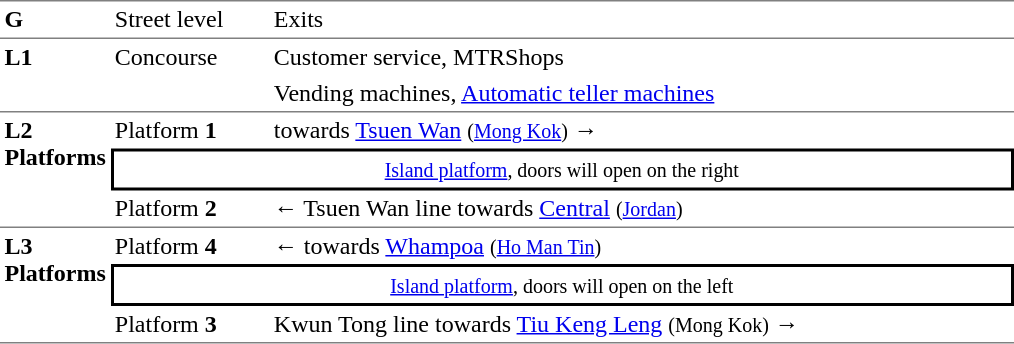<table border=0 cellspacing=0 cellpadding=3>
<tr>
<td style="border-bottom:solid 1px gray;border-top:solid 1px gray;width:50px;vertical-align:top;"><strong>G</strong></td>
<td style="border-top:solid 1px gray;border-bottom:solid 1px gray;width:100px;vertical-align:top;">Street level</td>
<td style="border-top:solid 1px gray;border-bottom:solid 1px gray;width:490px;vertical-align:top;">Exits</td>
</tr>
<tr>
<td style="border-bottom:solid 1px gray;vertical-align:top;" rowspan=2><strong>L1</strong></td>
<td style="border-bottom:solid 1px gray;vertical-align:top;" rowspan=2>Concourse</td>
<td>Customer service, MTRShops</td>
</tr>
<tr>
<td style="border-bottom:solid 1px gray;">Vending machines, <a href='#'>Automatic teller machines</a></td>
</tr>
<tr>
<td style="border-bottom:solid 1px gray;vertical-align:top;" rowspan=3><strong>L2<br>Platforms</strong></td>
<td>Platform <span><strong>1</strong></span></td>
<td>  towards <a href='#'>Tsuen Wan</a> <small>(<a href='#'>Mong Kok</a>)</small> →</td>
</tr>
<tr>
<td style="border-top:solid 2px black;border-right:solid 2px black;border-left:solid 2px black;border-bottom:solid 2px black;text-align:center;" colspan=2><small><a href='#'>Island platform</a>, doors will open on the right</small></td>
</tr>
<tr>
<td style="border-bottom:solid 1px gray;">Platform <span><strong>2</strong></span></td>
<td style="border-bottom:solid 1px gray;">←  Tsuen Wan line towards <a href='#'>Central</a> <small>(<a href='#'>Jordan</a>)</small></td>
</tr>
<tr>
<td style="border-bottom:solid 1px gray;vertical-align:top;" rowspan=3><strong>L3<br>Platforms</strong></td>
<td>Platform <span><strong>4</strong></span></td>
<td>←  towards <a href='#'>Whampoa</a> <small>(<a href='#'>Ho Man Tin</a>)</small></td>
</tr>
<tr>
<td style="border-top:solid 2px black;border-right:solid 2px black;border-left:solid 2px black;border-bottom:solid 2px black;text-align:center;" colspan=2><small><a href='#'>Island platform</a>, doors will open on the left</small></td>
</tr>
<tr>
<td style="border-bottom:solid 1px gray;">Platform <span><strong>3</strong></span></td>
<td style="border-bottom:solid 1px gray;">  Kwun Tong line towards <a href='#'>Tiu Keng Leng</a> <small>(Mong Kok)</small> →</td>
</tr>
</table>
